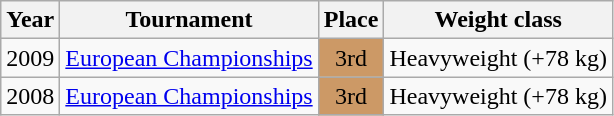<table class=wikitable>
<tr>
<th>Year</th>
<th>Tournament</th>
<th>Place</th>
<th>Weight class</th>
</tr>
<tr>
<td>2009</td>
<td><a href='#'>European Championships</a></td>
<td bgcolor="cc9966" align="center">3rd</td>
<td>Heavyweight (+78 kg)</td>
</tr>
<tr>
<td>2008</td>
<td><a href='#'>European Championships</a></td>
<td bgcolor="cc9966" align="center">3rd</td>
<td>Heavyweight (+78 kg)</td>
</tr>
</table>
